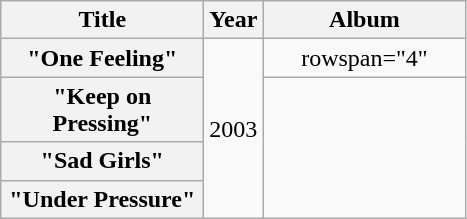<table class="wikitable plainrowheaders" style="text-align:center;">
<tr>
<th scope="col" style="width:8em;">Title</th>
<th scope="col" style="width:1em;">Year</th>
<th scope="col" style="width:8em;">Album</th>
</tr>
<tr>
<th scope="row">"One Feeling"</th>
<td rowspan="4">2003</td>
<td>rowspan="4" </td>
</tr>
<tr>
<th scope="row">"Keep on Pressing"</th>
</tr>
<tr>
<th scope="row">"Sad Girls"</th>
</tr>
<tr>
<th scope="row">"Under Pressure"</th>
</tr>
</table>
